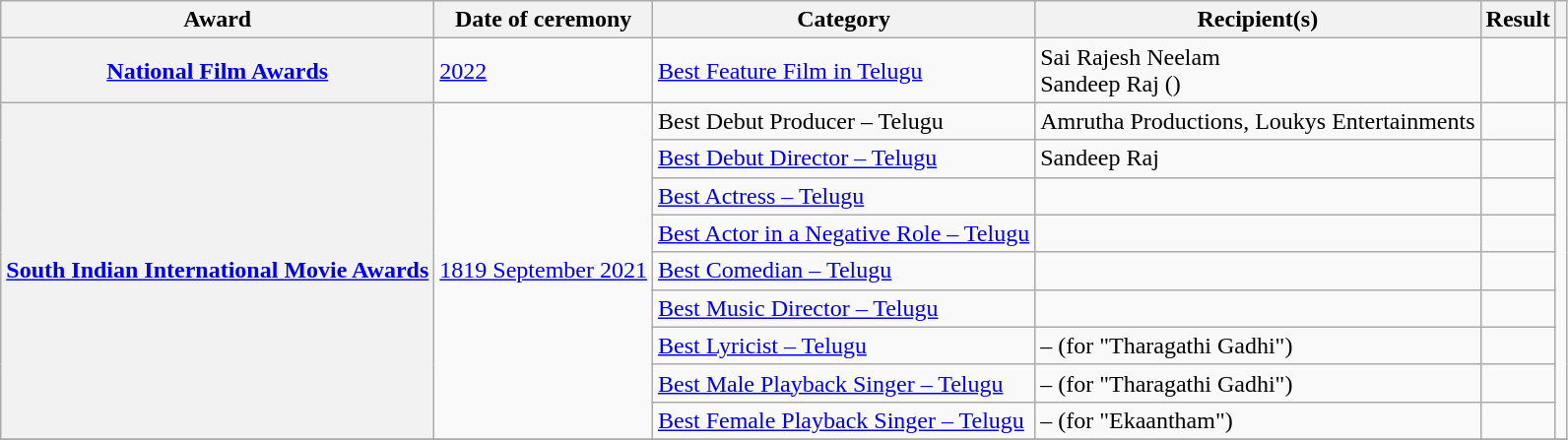<table class="wikitable plainrowheaders sortable">
<tr>
<th scope="col">Award</th>
<th scope="col">Date of ceremony</th>
<th scope="col">Category</th>
<th scope="col">Recipient(s)</th>
<th scope="col">Result</th>
<th scope="col" class="unsortable"></th>
</tr>
<tr>
<th scope="row" rowspan="1"><a href='#'>National Film Awards</a></th>
<td><a href='#'>2022</a></td>
<td><a href='#'>Best Feature Film in Telugu</a></td>
<td>Sai Rajesh Neelam<br>Sandeep Raj ()</td>
<td></td>
<td></td>
</tr>
<tr>
<th scope="row" rowspan="9"><a href='#'>South Indian International Movie Awards</a></th>
<td rowspan="9"><a href='#'>1819 September 2021</a></td>
<td>Best Debut Producer – Telugu</td>
<td>Amrutha Productions, Loukys Entertainments</td>
<td></td>
<td style="text-align:center;" rowspan="9"></td>
</tr>
<tr>
<td><a href='#'>Best Debut Director – Telugu</a></td>
<td>Sandeep Raj</td>
<td></td>
</tr>
<tr>
<td><a href='#'>Best Actress – Telugu</a></td>
<td></td>
<td></td>
</tr>
<tr>
<td><a href='#'>Best Actor in a Negative Role – Telugu</a></td>
<td></td>
<td></td>
</tr>
<tr>
<td><a href='#'>Best Comedian – Telugu</a></td>
<td></td>
<td></td>
</tr>
<tr>
<td><a href='#'>Best Music Director – Telugu</a></td>
<td></td>
<td></td>
</tr>
<tr>
<td><a href='#'>Best Lyricist – Telugu</a></td>
<td> – (for "Tharagathi Gadhi")</td>
<td></td>
</tr>
<tr>
<td><a href='#'>Best Male Playback Singer – Telugu</a></td>
<td> – (for "Tharagathi Gadhi")</td>
<td></td>
</tr>
<tr>
<td><a href='#'>Best Female Playback Singer – Telugu</a></td>
<td> – (for "Ekaantham")</td>
<td></td>
</tr>
<tr>
</tr>
</table>
